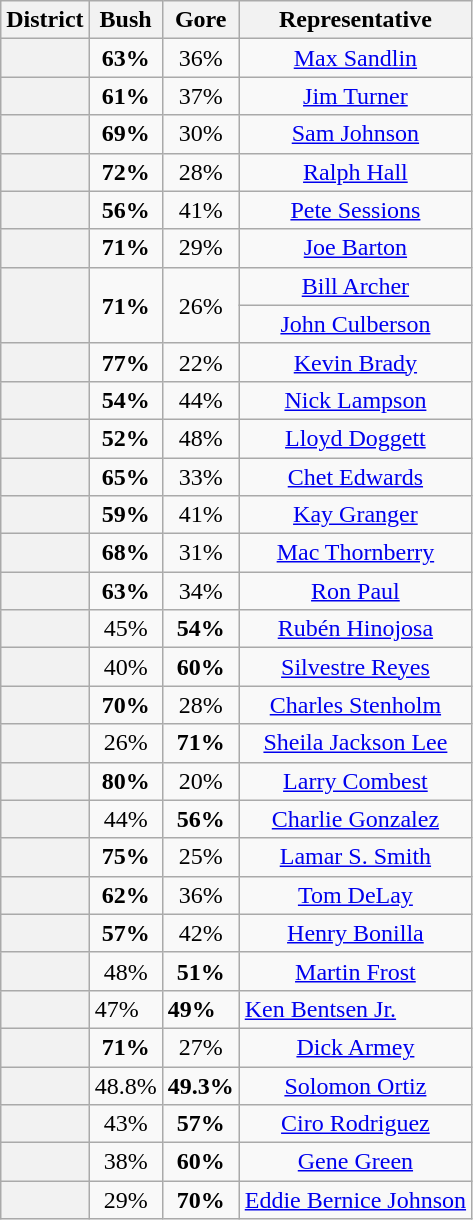<table class=wikitable>
<tr>
<th>District</th>
<th>Bush</th>
<th>Gore</th>
<th>Representative</th>
</tr>
<tr align=center>
<th></th>
<td><strong>63%</strong></td>
<td>36%</td>
<td><a href='#'>Max Sandlin</a></td>
</tr>
<tr align=center>
<th></th>
<td><strong>61%</strong></td>
<td>37%</td>
<td><a href='#'>Jim Turner</a></td>
</tr>
<tr align=center>
<th></th>
<td><strong>69%</strong></td>
<td>30%</td>
<td><a href='#'>Sam Johnson</a></td>
</tr>
<tr align=center>
<th></th>
<td><strong>72%</strong></td>
<td>28%</td>
<td><a href='#'>Ralph Hall</a></td>
</tr>
<tr align=center>
<th></th>
<td><strong>56%</strong></td>
<td>41%</td>
<td><a href='#'>Pete Sessions</a></td>
</tr>
<tr align=center>
<th></th>
<td><strong>71%</strong></td>
<td>29%</td>
<td><a href='#'>Joe Barton</a></td>
</tr>
<tr align=center>
<th rowspan=2 ></th>
<td rowspan=2><strong>71%</strong></td>
<td rowspan=2>26%</td>
<td><a href='#'>Bill Archer</a></td>
</tr>
<tr align=center>
<td><a href='#'>John Culberson</a></td>
</tr>
<tr align=center>
<th></th>
<td><strong>77%</strong></td>
<td>22%</td>
<td><a href='#'>Kevin Brady</a></td>
</tr>
<tr align=center>
<th></th>
<td><strong>54%</strong></td>
<td>44%</td>
<td><a href='#'>Nick Lampson</a></td>
</tr>
<tr align=center>
<th></th>
<td><strong>52%</strong></td>
<td>48%</td>
<td><a href='#'>Lloyd Doggett</a></td>
</tr>
<tr align=center>
<th></th>
<td><strong>65%</strong></td>
<td>33%</td>
<td><a href='#'>Chet Edwards</a></td>
</tr>
<tr align=center>
<th></th>
<td><strong>59%</strong></td>
<td>41%</td>
<td><a href='#'>Kay Granger</a></td>
</tr>
<tr align=center>
<th></th>
<td><strong>68%</strong></td>
<td>31%</td>
<td><a href='#'>Mac Thornberry</a></td>
</tr>
<tr align=center>
<th></th>
<td><strong>63%</strong></td>
<td>34%</td>
<td><a href='#'>Ron Paul</a></td>
</tr>
<tr align=center>
<th></th>
<td>45%</td>
<td><strong>54%</strong></td>
<td><a href='#'>Rubén Hinojosa</a></td>
</tr>
<tr align=center>
<th></th>
<td>40%</td>
<td><strong>60%</strong></td>
<td><a href='#'>Silvestre Reyes</a></td>
</tr>
<tr align=center>
<th></th>
<td><strong>70%</strong></td>
<td>28%</td>
<td><a href='#'>Charles Stenholm</a></td>
</tr>
<tr align=center>
<th></th>
<td>26%</td>
<td><strong>71%</strong></td>
<td><a href='#'>Sheila Jackson Lee</a></td>
</tr>
<tr align=center>
<th></th>
<td><strong>80%</strong></td>
<td>20%</td>
<td><a href='#'>Larry Combest</a></td>
</tr>
<tr align=center>
<th></th>
<td>44%</td>
<td><strong>56%</strong></td>
<td><a href='#'>Charlie Gonzalez</a></td>
</tr>
<tr align=center>
<th></th>
<td><strong>75%</strong></td>
<td>25%</td>
<td><a href='#'>Lamar S. Smith</a></td>
</tr>
<tr align=center>
<th></th>
<td><strong>62%</strong></td>
<td>36%</td>
<td><a href='#'>Tom DeLay</a></td>
</tr>
<tr align=center>
<th></th>
<td><strong>57%</strong></td>
<td>42%</td>
<td><a href='#'>Henry Bonilla</a></td>
</tr>
<tr align=center>
<th></th>
<td>48%</td>
<td><strong>51%</strong></td>
<td><a href='#'>Martin Frost</a></td>
</tr>
<tr align|=center>
<th></th>
<td>47%</td>
<td><strong>49%</strong></td>
<td><a href='#'>Ken Bentsen Jr.</a></td>
</tr>
<tr align=center>
<th></th>
<td><strong>71%</strong></td>
<td>27%</td>
<td><a href='#'>Dick Armey</a></td>
</tr>
<tr align=center>
<th></th>
<td>48.8%</td>
<td><strong>49.3%</strong></td>
<td><a href='#'>Solomon Ortiz</a></td>
</tr>
<tr align=center>
<th></th>
<td>43%</td>
<td><strong>57%</strong></td>
<td><a href='#'>Ciro Rodriguez</a></td>
</tr>
<tr align=center>
<th></th>
<td>38%</td>
<td><strong>60%</strong></td>
<td><a href='#'>Gene Green</a></td>
</tr>
<tr align=center>
<th></th>
<td>29%</td>
<td><strong>70%</strong></td>
<td><a href='#'>Eddie Bernice Johnson</a></td>
</tr>
</table>
